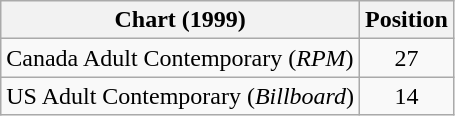<table class="wikitable sortable">
<tr>
<th>Chart (1999)</th>
<th>Position</th>
</tr>
<tr>
<td>Canada Adult Contemporary (<em>RPM</em>)</td>
<td align="center">27</td>
</tr>
<tr>
<td>US Adult Contemporary (<em>Billboard</em>)</td>
<td align="center">14</td>
</tr>
</table>
